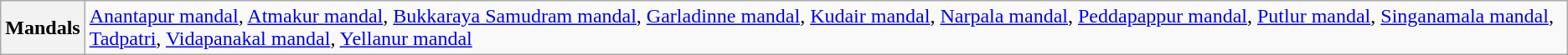<table class="wikitable">
<tr>
<th>Mandals</th>
<td><a href='#'>Anantapur mandal</a>, <a href='#'>Atmakur mandal</a>, <a href='#'>Bukkaraya Samudram mandal</a>, <a href='#'>Garladinne mandal</a>, <a href='#'>Kudair mandal</a>, <a href='#'>Narpala mandal</a>, <a href='#'>Peddapappur mandal</a>, <a href='#'>Putlur mandal</a>, <a href='#'>Singanamala mandal</a>, <a href='#'>Tadpatri</a>, <a href='#'>Vidapanakal mandal</a>, <a href='#'>Yellanur mandal</a></td>
</tr>
</table>
